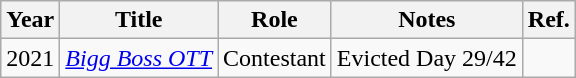<table class="wikitable">
<tr>
<th scope="col">Year</th>
<th scope="col">Title</th>
<th scope="col">Role</th>
<th scope="col" class="unsortable">Notes</th>
<th>Ref.</th>
</tr>
<tr>
<td>2021</td>
<td><em><a href='#'>Bigg Boss OTT</a></em></td>
<td>Contestant</td>
<td>Evicted Day 29/42</td>
<td></td>
</tr>
</table>
